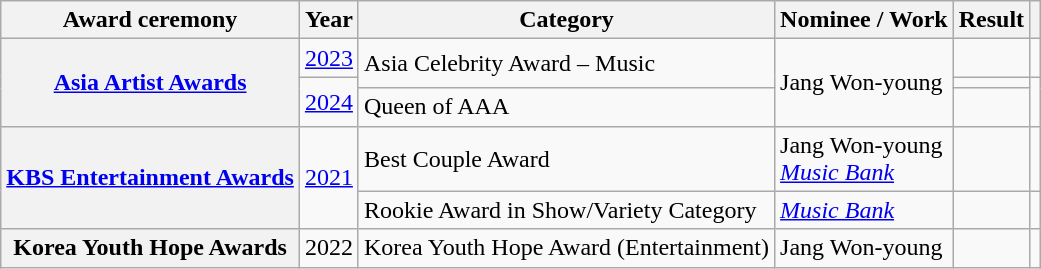<table class="wikitable plainrowheaders sortable">
<tr>
<th scope="col">Award ceremony</th>
<th scope="col">Year</th>
<th scope="col">Category</th>
<th scope="col">Nominee / Work</th>
<th scope="col">Result</th>
<th scope="col" class="unsortable"></th>
</tr>
<tr>
<th scope="row" rowspan="3"><a href='#'>Asia Artist Awards</a></th>
<td style="text-align:center"><a href='#'>2023</a></td>
<td rowspan="2">Asia Celebrity Award – Music</td>
<td rowspan="3">Jang Won-young</td>
<td></td>
<td style="text-align:center"></td>
</tr>
<tr>
<td rowspan="2" style="text-align:center"><a href='#'>2024</a></td>
<td></td>
<td rowspan="2" style="text-align:center"></td>
</tr>
<tr>
<td>Queen of AAA</td>
<td></td>
</tr>
<tr>
<th scope="row" rowspan="2"><a href='#'>KBS Entertainment Awards</a></th>
<td rowspan="2" style="text-align:center"><a href='#'>2021</a></td>
<td>Best Couple Award</td>
<td>Jang Won-young <br><em><a href='#'>Music Bank</a></em></td>
<td></td>
<td style="text-align:center"></td>
</tr>
<tr>
<td>Rookie Award in  Show/Variety Category</td>
<td><em><a href='#'>Music Bank</a></em></td>
<td></td>
<td style="text-align:center"></td>
</tr>
<tr>
<th scope="row">Korea Youth Hope Awards</th>
<td style="text-align:center">2022</td>
<td>Korea Youth Hope Award (Entertainment)</td>
<td>Jang Won-young</td>
<td></td>
<td style="text-align:center"></td>
</tr>
</table>
